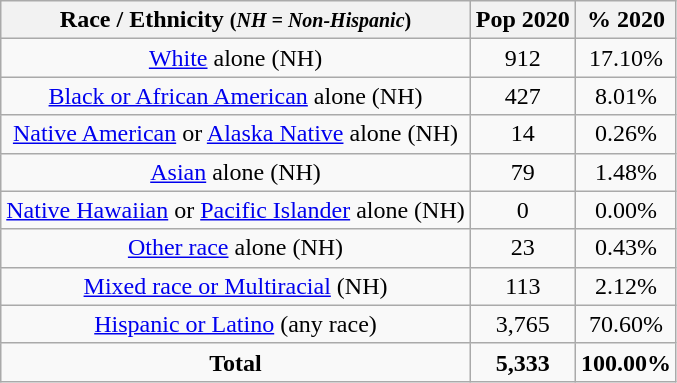<table class="wikitable" style="text-align:center;">
<tr>
<th>Race / Ethnicity <small>(<em>NH = Non-Hispanic</em>)</small></th>
<th>Pop 2020</th>
<th>% 2020</th>
</tr>
<tr>
<td><a href='#'>White</a> alone (NH)</td>
<td>912</td>
<td>17.10%</td>
</tr>
<tr>
<td><a href='#'>Black or African American</a> alone (NH)</td>
<td>427</td>
<td>8.01%</td>
</tr>
<tr>
<td><a href='#'>Native American</a> or <a href='#'>Alaska Native</a> alone (NH)</td>
<td>14</td>
<td>0.26%</td>
</tr>
<tr>
<td><a href='#'>Asian</a> alone (NH)</td>
<td>79</td>
<td>1.48%</td>
</tr>
<tr>
<td><a href='#'>Native Hawaiian</a> or <a href='#'>Pacific Islander</a> alone (NH)</td>
<td>0</td>
<td>0.00%</td>
</tr>
<tr>
<td><a href='#'>Other race</a> alone (NH)</td>
<td>23</td>
<td>0.43%</td>
</tr>
<tr>
<td><a href='#'>Mixed race or Multiracial</a> (NH)</td>
<td>113</td>
<td>2.12%</td>
</tr>
<tr>
<td><a href='#'>Hispanic or Latino</a> (any race)</td>
<td>3,765</td>
<td>70.60%</td>
</tr>
<tr>
<td><strong>Total</strong></td>
<td><strong>5,333</strong></td>
<td><strong>100.00%</strong></td>
</tr>
</table>
